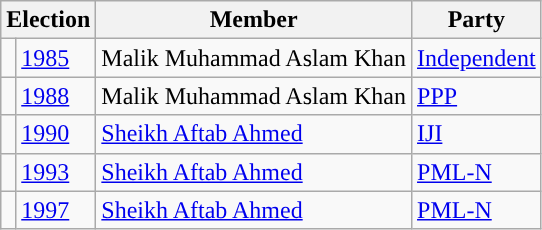<table class="wikitable">
<tr>
<th colspan="2">Election</th>
<th>Member</th>
<th>Party</th>
</tr>
<tr>
<td style="background-color: "></td>
<td><a href='#'>1985</a></td>
<td>Malik Muhammad Aslam Khan</td>
<td><a href='#'>Independent</a></td>
</tr>
<tr>
<td style="background-color: "></td>
<td><a href='#'>1988</a></td>
<td>Malik Muhammad Aslam Khan</td>
<td><a href='#'>PPP</a></td>
</tr>
<tr>
<td style="background-color: "></td>
<td><a href='#'>1990</a></td>
<td><a href='#'>Sheikh Aftab Ahmed</a></td>
<td><a href='#'>IJI</a></td>
</tr>
<tr>
<td style="background-color: "></td>
<td><a href='#'>1993</a></td>
<td><a href='#'>Sheikh Aftab Ahmed</a></td>
<td><a href='#'>PML-N</a></td>
</tr>
<tr>
<td style="background-color: "></td>
<td><a href='#'>1997</a></td>
<td><a href='#'>Sheikh Aftab Ahmed</a></td>
<td><a href='#'>PML-N</a></td>
</tr>
</table>
